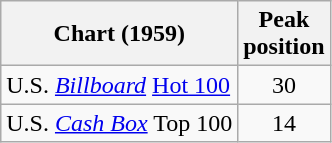<table class="wikitable">
<tr>
<th align="left">Chart (1959)</th>
<th align="left">Peak<br>position</th>
</tr>
<tr>
<td align="left">U.S. <em><a href='#'>Billboard</a></em> <a href='#'>Hot 100</a></td>
<td style="text-align:center;">30</td>
</tr>
<tr>
<td align="left">U.S. <em><a href='#'>Cash Box</a></em> Top 100 </td>
<td style="text-align:center;">14</td>
</tr>
</table>
